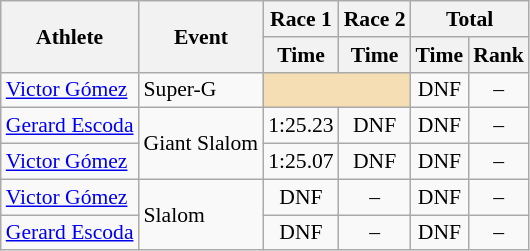<table class="wikitable" style="font-size:90%">
<tr>
<th rowspan="2">Athlete</th>
<th rowspan="2">Event</th>
<th>Race 1</th>
<th>Race 2</th>
<th colspan="2">Total</th>
</tr>
<tr>
<th>Time</th>
<th>Time</th>
<th>Time</th>
<th>Rank</th>
</tr>
<tr>
<td><a href='#'>Victor Gómez</a></td>
<td>Super-G</td>
<td colspan="2" bgcolor="wheat"></td>
<td align="center">DNF</td>
<td align="center">–</td>
</tr>
<tr>
<td><a href='#'>Gerard Escoda</a></td>
<td rowspan="2">Giant Slalom</td>
<td align="center">1:25.23</td>
<td align="center">DNF</td>
<td align="center">DNF</td>
<td align="center">–</td>
</tr>
<tr>
<td><a href='#'>Victor Gómez</a></td>
<td align="center">1:25.07</td>
<td align="center">DNF</td>
<td align="center">DNF</td>
<td align="center">–</td>
</tr>
<tr>
<td><a href='#'>Victor Gómez</a></td>
<td rowspan="2">Slalom</td>
<td align="center">DNF</td>
<td align="center">–</td>
<td align="center">DNF</td>
<td align="center">–</td>
</tr>
<tr>
<td><a href='#'>Gerard Escoda</a></td>
<td align="center">DNF</td>
<td align="center">–</td>
<td align="center">DNF</td>
<td align="center">–</td>
</tr>
</table>
